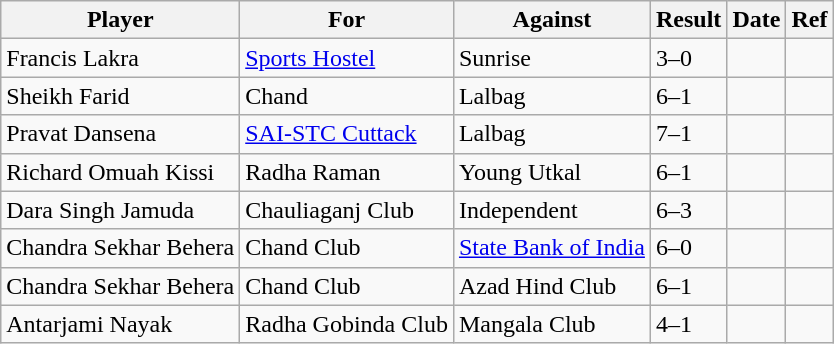<table class="wikitable">
<tr>
<th>Player</th>
<th>For</th>
<th>Against</th>
<th style="text-align:center">Result</th>
<th>Date</th>
<th>Ref</th>
</tr>
<tr>
<td> Francis Lakra</td>
<td><a href='#'>Sports Hostel</a></td>
<td>Sunrise</td>
<td>3–0</td>
<td></td>
<td></td>
</tr>
<tr>
<td> Sheikh Farid</td>
<td>Chand</td>
<td>Lalbag</td>
<td>6–1</td>
<td></td>
<td></td>
</tr>
<tr>
<td> Pravat Dansena</td>
<td><a href='#'>SAI-STC Cuttack</a></td>
<td>Lalbag</td>
<td>7–1</td>
<td></td>
<td></td>
</tr>
<tr>
<td> Richard Omuah Kissi</td>
<td>Radha Raman</td>
<td>Young Utkal</td>
<td>6–1</td>
<td></td>
<td></td>
</tr>
<tr>
<td> Dara Singh Jamuda</td>
<td>Chauliaganj Club</td>
<td>Independent</td>
<td>6–3</td>
<td></td>
<td></td>
</tr>
<tr>
<td> Chandra Sekhar Behera</td>
<td>Chand Club</td>
<td><a href='#'>State Bank of India</a></td>
<td>6–0</td>
<td></td>
<td></td>
</tr>
<tr>
<td> Chandra Sekhar Behera</td>
<td>Chand Club</td>
<td>Azad Hind Club</td>
<td>6–1</td>
<td></td>
<td></td>
</tr>
<tr>
<td> Antarjami Nayak</td>
<td>Radha Gobinda Club</td>
<td>Mangala Club</td>
<td>4–1</td>
<td></td>
<td></td>
</tr>
</table>
